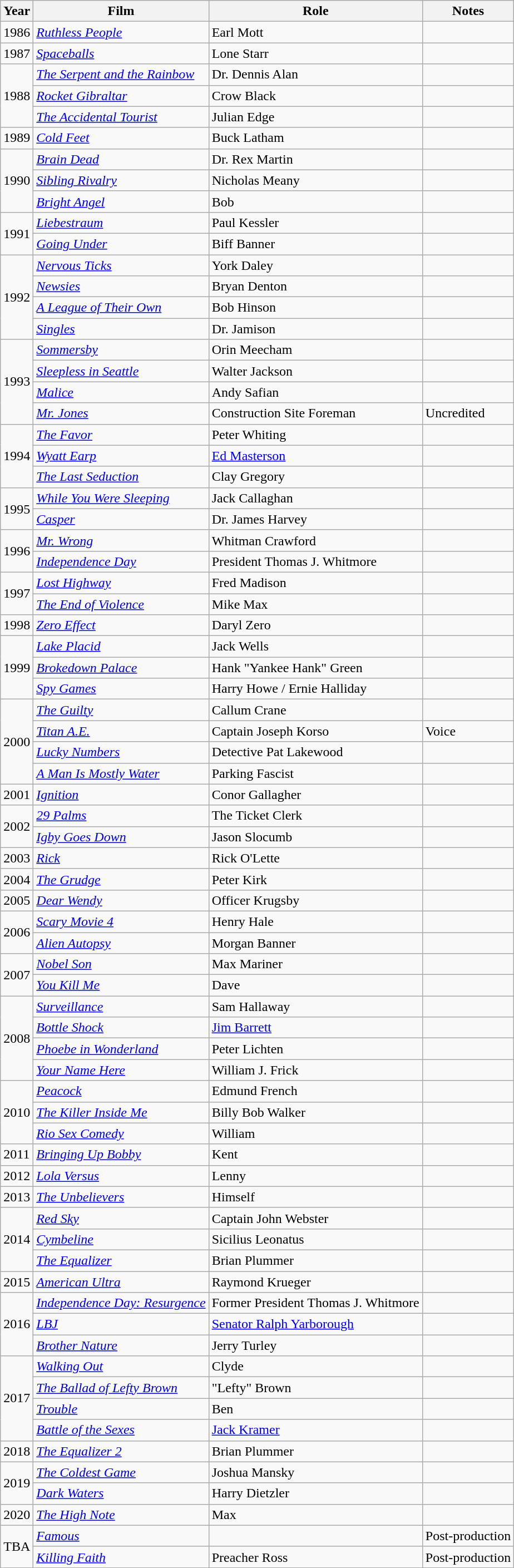<table class="wikitable sortable">
<tr>
<th>Year</th>
<th>Film</th>
<th>Role</th>
<th class="unsortable">Notes</th>
</tr>
<tr>
<td>1986</td>
<td><em><a href='#'>Ruthless People</a></em></td>
<td>Earl Mott</td>
<td></td>
</tr>
<tr>
<td>1987</td>
<td><em><a href='#'>Spaceballs</a></em></td>
<td>Lone Starr</td>
<td></td>
</tr>
<tr>
<td rowspan=3>1988</td>
<td><em><a href='#'>The Serpent and the Rainbow</a></em></td>
<td>Dr. Dennis Alan</td>
<td></td>
</tr>
<tr>
<td><em><a href='#'>Rocket Gibraltar</a></em></td>
<td>Crow Black</td>
<td></td>
</tr>
<tr>
<td><em><a href='#'>The Accidental Tourist</a></em></td>
<td>Julian Edge</td>
<td></td>
</tr>
<tr>
<td>1989</td>
<td><em><a href='#'>Cold Feet</a></em></td>
<td>Buck Latham</td>
<td></td>
</tr>
<tr>
<td rowspan=3>1990</td>
<td><em><a href='#'>Brain Dead</a></em></td>
<td>Dr. Rex Martin</td>
<td></td>
</tr>
<tr>
<td><em><a href='#'>Sibling Rivalry</a></em></td>
<td>Nicholas Meany</td>
<td></td>
</tr>
<tr>
<td><em><a href='#'>Bright Angel</a></em></td>
<td>Bob</td>
<td></td>
</tr>
<tr>
<td rowspan=2>1991</td>
<td><em><a href='#'>Liebestraum</a></em></td>
<td>Paul Kessler</td>
<td></td>
</tr>
<tr>
<td><em><a href='#'>Going Under</a></em></td>
<td>Biff Banner</td>
<td></td>
</tr>
<tr>
<td rowspan=4>1992</td>
<td><em><a href='#'>Nervous Ticks</a></em></td>
<td>York Daley</td>
<td></td>
</tr>
<tr>
<td><em><a href='#'>Newsies</a></em></td>
<td>Bryan Denton</td>
<td></td>
</tr>
<tr>
<td><em><a href='#'>A League of Their Own</a></em></td>
<td>Bob Hinson</td>
<td></td>
</tr>
<tr>
<td><em><a href='#'>Singles</a></em></td>
<td>Dr. Jamison</td>
<td></td>
</tr>
<tr>
<td rowspan=4>1993</td>
<td><em><a href='#'>Sommersby</a></em></td>
<td>Orin Meecham</td>
<td></td>
</tr>
<tr>
<td><em><a href='#'>Sleepless in Seattle</a></em></td>
<td>Walter Jackson</td>
<td></td>
</tr>
<tr>
<td><em><a href='#'>Malice</a></em></td>
<td>Andy Safian</td>
<td></td>
</tr>
<tr>
<td><em><a href='#'>Mr. Jones</a></em></td>
<td>Construction Site Foreman</td>
<td>Uncredited</td>
</tr>
<tr>
<td rowspan=3>1994</td>
<td><em><a href='#'>The Favor</a></em></td>
<td>Peter Whiting</td>
<td></td>
</tr>
<tr>
<td><em><a href='#'>Wyatt Earp</a></em></td>
<td><a href='#'>Ed Masterson</a></td>
<td></td>
</tr>
<tr>
<td><em><a href='#'>The Last Seduction</a></em></td>
<td>Clay Gregory</td>
<td></td>
</tr>
<tr>
<td rowspan=2>1995</td>
<td><em><a href='#'>While You Were Sleeping</a></em></td>
<td>Jack Callaghan</td>
<td></td>
</tr>
<tr>
<td><em><a href='#'>Casper</a></em></td>
<td>Dr. James Harvey</td>
<td></td>
</tr>
<tr>
<td rowspan=2>1996</td>
<td><em><a href='#'>Mr. Wrong</a></em></td>
<td>Whitman Crawford</td>
<td></td>
</tr>
<tr>
<td><em><a href='#'>Independence Day</a></em></td>
<td>President Thomas J. Whitmore</td>
<td></td>
</tr>
<tr>
<td rowspan=2>1997</td>
<td><em><a href='#'>Lost Highway</a></em></td>
<td>Fred Madison</td>
<td></td>
</tr>
<tr>
<td><em><a href='#'>The End of Violence</a></em></td>
<td>Mike Max</td>
<td></td>
</tr>
<tr>
<td>1998</td>
<td><em><a href='#'>Zero Effect</a></em></td>
<td>Daryl Zero</td>
<td></td>
</tr>
<tr>
<td rowspan=3>1999</td>
<td><em><a href='#'>Lake Placid</a></em></td>
<td>Jack Wells</td>
<td></td>
</tr>
<tr>
<td><em><a href='#'>Brokedown Palace</a></em></td>
<td>Hank "Yankee Hank" Green</td>
<td></td>
</tr>
<tr>
<td><em><a href='#'>Spy Games</a></em></td>
<td>Harry Howe / Ernie Halliday</td>
<td></td>
</tr>
<tr>
<td rowspan=4>2000</td>
<td><em><a href='#'>The Guilty</a></em></td>
<td>Callum Crane</td>
<td></td>
</tr>
<tr>
<td><em><a href='#'>Titan A.E.</a></em></td>
<td>Captain Joseph Korso</td>
<td>Voice</td>
</tr>
<tr>
<td><em><a href='#'>Lucky Numbers</a></em></td>
<td>Detective Pat Lakewood</td>
<td></td>
</tr>
<tr>
<td><em><a href='#'>A Man Is Mostly Water</a></em></td>
<td>Parking Fascist</td>
<td></td>
</tr>
<tr>
<td>2001</td>
<td><em><a href='#'>Ignition</a></em></td>
<td>Conor Gallagher</td>
<td></td>
</tr>
<tr>
<td rowspan=2>2002</td>
<td><em><a href='#'>29 Palms</a></em></td>
<td>The Ticket Clerk</td>
<td></td>
</tr>
<tr>
<td><em><a href='#'>Igby Goes Down</a></em></td>
<td>Jason Slocumb</td>
<td></td>
</tr>
<tr>
<td>2003</td>
<td><em><a href='#'>Rick</a></em></td>
<td>Rick O'Lette</td>
<td></td>
</tr>
<tr>
<td>2004</td>
<td><em><a href='#'>The Grudge</a></em></td>
<td>Peter Kirk</td>
<td></td>
</tr>
<tr>
<td>2005</td>
<td><em><a href='#'>Dear Wendy</a></em></td>
<td>Officer Krugsby</td>
<td></td>
</tr>
<tr>
<td rowspan=2>2006</td>
<td><em><a href='#'>Scary Movie 4</a></em></td>
<td>Henry Hale</td>
<td></td>
</tr>
<tr>
<td><em><a href='#'>Alien Autopsy</a></em></td>
<td>Morgan Banner</td>
<td></td>
</tr>
<tr>
<td rowspan=2>2007</td>
<td><em><a href='#'>Nobel Son</a></em></td>
<td>Max Mariner</td>
<td></td>
</tr>
<tr>
<td><em><a href='#'>You Kill Me</a></em></td>
<td>Dave</td>
<td></td>
</tr>
<tr>
<td rowspan=4>2008</td>
<td><em><a href='#'>Surveillance</a></em></td>
<td>Sam Hallaway</td>
<td></td>
</tr>
<tr>
<td><em><a href='#'>Bottle Shock</a></em></td>
<td><a href='#'>Jim Barrett</a></td>
<td></td>
</tr>
<tr>
<td><em><a href='#'>Phoebe in Wonderland</a></em></td>
<td>Peter Lichten</td>
<td></td>
</tr>
<tr>
<td><em><a href='#'>Your Name Here</a></em></td>
<td>William J. Frick</td>
<td></td>
</tr>
<tr>
<td rowspan=3>2010</td>
<td><em><a href='#'>Peacock</a></em></td>
<td>Edmund French</td>
<td></td>
</tr>
<tr>
<td><em><a href='#'>The Killer Inside Me</a></em></td>
<td>Billy Bob Walker</td>
<td></td>
</tr>
<tr>
<td><em><a href='#'>Rio Sex Comedy</a></em></td>
<td>William</td>
<td></td>
</tr>
<tr>
<td>2011</td>
<td><em><a href='#'>Bringing Up Bobby</a></em></td>
<td>Kent</td>
<td></td>
</tr>
<tr>
<td>2012</td>
<td><em><a href='#'>Lola Versus</a></em></td>
<td>Lenny</td>
<td></td>
</tr>
<tr>
<td>2013</td>
<td><em><a href='#'>The Unbelievers</a></em></td>
<td>Himself</td>
<td></td>
</tr>
<tr>
<td rowspan=3>2014</td>
<td><em><a href='#'>Red Sky</a></em></td>
<td>Captain John Webster</td>
<td></td>
</tr>
<tr>
<td><em><a href='#'>Cymbeline</a></em></td>
<td>Sicilius Leonatus</td>
<td></td>
</tr>
<tr>
<td><em><a href='#'>The Equalizer</a></em></td>
<td>Brian Plummer</td>
<td></td>
</tr>
<tr>
<td>2015</td>
<td><em><a href='#'>American Ultra</a></em></td>
<td>Raymond Krueger</td>
<td></td>
</tr>
<tr>
<td rowspan=3>2016</td>
<td><em><a href='#'>Independence Day: Resurgence</a></em></td>
<td>Former President Thomas J. Whitmore</td>
<td></td>
</tr>
<tr>
<td><em><a href='#'>LBJ</a></em></td>
<td><a href='#'>Senator Ralph Yarborough</a></td>
<td></td>
</tr>
<tr>
<td><em><a href='#'>Brother Nature</a></em></td>
<td>Jerry Turley</td>
<td></td>
</tr>
<tr>
<td rowspan=4>2017</td>
<td><em><a href='#'>Walking Out</a></em></td>
<td>Clyde</td>
<td></td>
</tr>
<tr>
<td><em><a href='#'>The Ballad of Lefty Brown</a></em></td>
<td>"Lefty" Brown</td>
<td></td>
</tr>
<tr>
<td><em><a href='#'>Trouble</a></em></td>
<td>Ben</td>
<td></td>
</tr>
<tr>
<td><em><a href='#'>Battle of the Sexes</a></em></td>
<td><a href='#'>Jack Kramer</a></td>
<td></td>
</tr>
<tr>
<td>2018</td>
<td><em><a href='#'>The Equalizer 2</a></em></td>
<td>Brian Plummer</td>
<td></td>
</tr>
<tr>
<td rowspan=2>2019</td>
<td><em><a href='#'>The Coldest Game</a></em></td>
<td>Joshua Mansky</td>
<td></td>
</tr>
<tr>
<td><em><a href='#'>Dark Waters</a></em></td>
<td>Harry Dietzler</td>
<td></td>
</tr>
<tr>
<td>2020</td>
<td><em><a href='#'>The High Note</a></em></td>
<td>Max</td>
<td></td>
</tr>
<tr>
<td rowspan=2>TBA</td>
<td><em><a href='#'>Famous</a></em></td>
<td></td>
<td>Post-production</td>
</tr>
<tr>
<td><em><a href='#'>Killing Faith</a></em></td>
<td>Preacher Ross</td>
<td>Post-production</td>
</tr>
</table>
